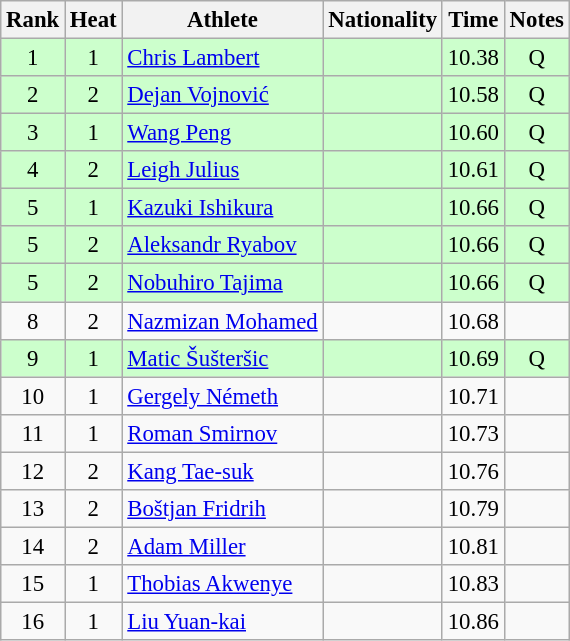<table class="wikitable sortable" style="text-align:center;font-size:95%">
<tr>
<th>Rank</th>
<th>Heat</th>
<th>Athlete</th>
<th>Nationality</th>
<th>Time</th>
<th>Notes</th>
</tr>
<tr bgcolor=ccffcc>
<td>1</td>
<td>1</td>
<td align="left"><a href='#'>Chris Lambert</a></td>
<td align=left></td>
<td>10.38</td>
<td>Q</td>
</tr>
<tr bgcolor=ccffcc>
<td>2</td>
<td>2</td>
<td align="left"><a href='#'>Dejan Vojnović</a></td>
<td align=left></td>
<td>10.58</td>
<td>Q</td>
</tr>
<tr bgcolor=ccffcc>
<td>3</td>
<td>1</td>
<td align="left"><a href='#'>Wang Peng</a></td>
<td align=left></td>
<td>10.60</td>
<td>Q</td>
</tr>
<tr bgcolor=ccffcc>
<td>4</td>
<td>2</td>
<td align="left"><a href='#'>Leigh Julius</a></td>
<td align=left></td>
<td>10.61</td>
<td>Q</td>
</tr>
<tr bgcolor=ccffcc>
<td>5</td>
<td>1</td>
<td align="left"><a href='#'>Kazuki Ishikura</a></td>
<td align=left></td>
<td>10.66</td>
<td>Q</td>
</tr>
<tr bgcolor=ccffcc>
<td>5</td>
<td>2</td>
<td align="left"><a href='#'>Aleksandr Ryabov</a></td>
<td align=left></td>
<td>10.66</td>
<td>Q</td>
</tr>
<tr bgcolor=ccffcc>
<td>5</td>
<td>2</td>
<td align="left"><a href='#'>Nobuhiro Tajima</a></td>
<td align=left></td>
<td>10.66</td>
<td>Q</td>
</tr>
<tr>
<td>8</td>
<td>2</td>
<td align="left"><a href='#'>Nazmizan Mohamed</a></td>
<td align=left></td>
<td>10.68</td>
<td></td>
</tr>
<tr bgcolor=ccffcc>
<td>9</td>
<td>1</td>
<td align="left"><a href='#'>Matic Šušteršic</a></td>
<td align=left></td>
<td>10.69</td>
<td>Q</td>
</tr>
<tr>
<td>10</td>
<td>1</td>
<td align="left"><a href='#'>Gergely Németh</a></td>
<td align=left></td>
<td>10.71</td>
<td></td>
</tr>
<tr>
<td>11</td>
<td>1</td>
<td align="left"><a href='#'>Roman Smirnov</a></td>
<td align=left></td>
<td>10.73</td>
<td></td>
</tr>
<tr>
<td>12</td>
<td>2</td>
<td align="left"><a href='#'>Kang Tae-suk</a></td>
<td align=left></td>
<td>10.76</td>
<td></td>
</tr>
<tr>
<td>13</td>
<td>2</td>
<td align="left"><a href='#'>Boštjan Fridrih</a></td>
<td align=left></td>
<td>10.79</td>
<td></td>
</tr>
<tr>
<td>14</td>
<td>2</td>
<td align="left"><a href='#'>Adam Miller</a></td>
<td align=left></td>
<td>10.81</td>
<td></td>
</tr>
<tr>
<td>15</td>
<td>1</td>
<td align="left"><a href='#'>Thobias Akwenye</a></td>
<td align=left></td>
<td>10.83</td>
<td></td>
</tr>
<tr>
<td>16</td>
<td>1</td>
<td align="left"><a href='#'>Liu Yuan-kai</a></td>
<td align=left></td>
<td>10.86</td>
<td></td>
</tr>
</table>
